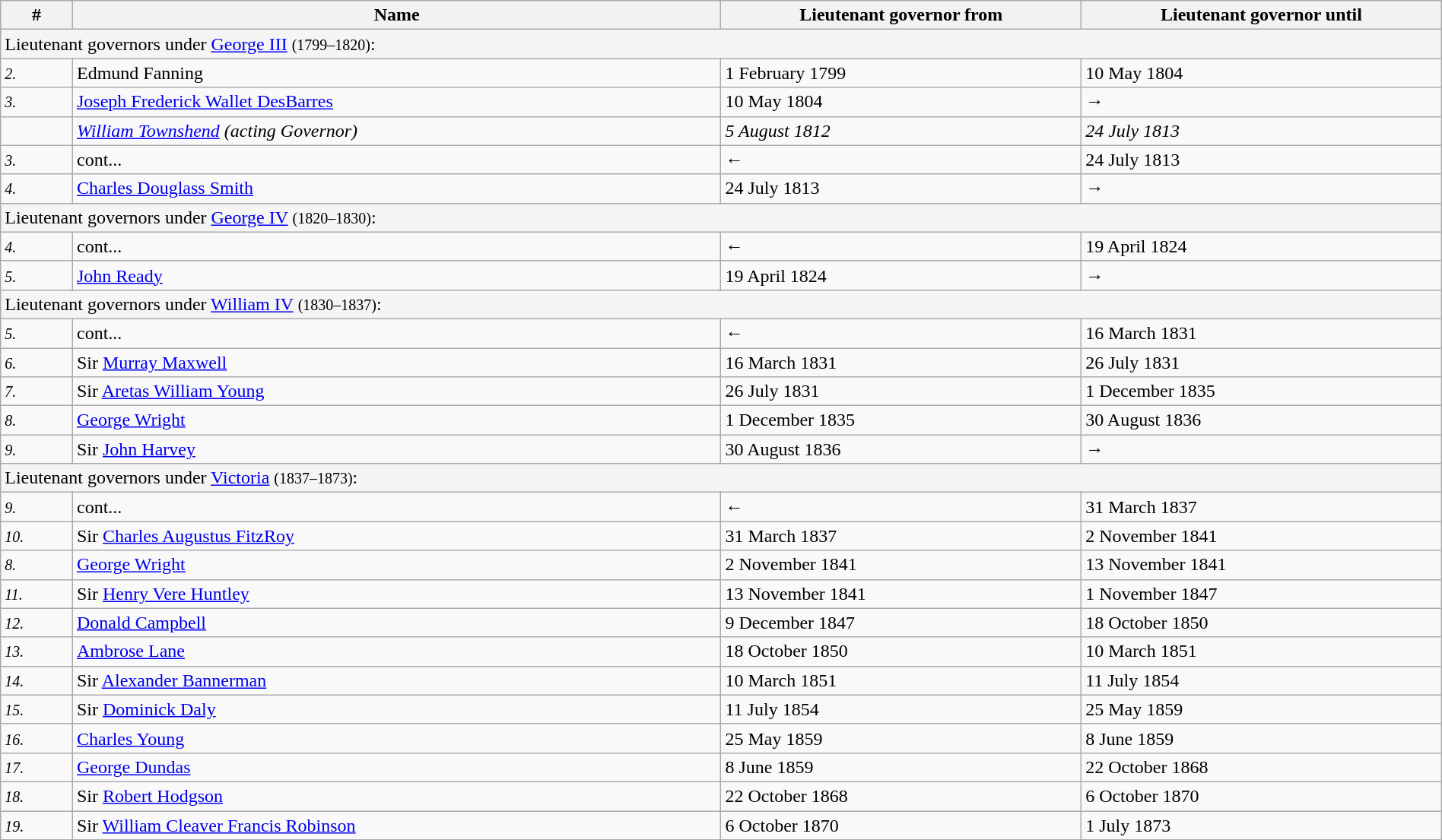<table class="wikitable" style="width:100%">
<tr>
<th width="5%">#</th>
<th width="45%">Name</th>
<th width="25%">Lieutenant governor from</th>
<th width="25%">Lieutenant governor until</th>
</tr>
<tr bgcolor="#F5F5F5">
<td colspan="5" align="left"><span>Lieutenant governors under <a href='#'>George III</a> <small>(1799–1820)</small>:</span></td>
</tr>
<tr>
<td><small><em>2.</em></small></td>
<td>Edmund Fanning</td>
<td>1 February 1799</td>
<td>10 May 1804</td>
</tr>
<tr>
<td><small><em>3.</em></small></td>
<td><a href='#'>Joseph Frederick Wallet DesBarres</a></td>
<td>10 May 1804</td>
<td>→</td>
</tr>
<tr>
<td></td>
<td><em><a href='#'>William Townshend</a> (acting Governor)</em></td>
<td><em>5 August 1812</em></td>
<td><em>24 July 1813</em></td>
</tr>
<tr>
<td><small><em>3.</em></small></td>
<td>cont...</td>
<td>←</td>
<td>24 July 1813</td>
</tr>
<tr>
<td><small><em>4.</em></small></td>
<td><a href='#'>Charles Douglass Smith</a></td>
<td>24 July 1813</td>
<td>→</td>
</tr>
<tr bgcolor="#F5F5F5">
<td colspan="5" align="left"><span>Lieutenant governors under <a href='#'>George IV</a> <small>(1820–1830)</small>:</span></td>
</tr>
<tr>
<td><small><em>4.</em></small></td>
<td>cont...</td>
<td>←</td>
<td>19 April 1824</td>
</tr>
<tr>
<td><small><em>5.</em></small></td>
<td><a href='#'>John Ready</a></td>
<td>19 April 1824</td>
<td>→</td>
</tr>
<tr bgcolor="#F5F5F5">
<td colspan="5" align="left"><span>Lieutenant governors under <a href='#'>William IV</a> <small>(1830–1837)</small>:</span></td>
</tr>
<tr>
<td><small><em>5.</em></small></td>
<td>cont...</td>
<td>←</td>
<td>16 March 1831</td>
</tr>
<tr>
<td><small><em>6.</em></small></td>
<td>Sir <a href='#'>Murray Maxwell</a> </td>
<td>16 March 1831</td>
<td>26 July 1831</td>
</tr>
<tr>
<td><small><em>7.</em></small></td>
<td>Sir <a href='#'>Aretas William Young</a></td>
<td>26 July 1831</td>
<td>1 December 1835</td>
</tr>
<tr>
<td><small><em>8.</em></small></td>
<td><a href='#'>George Wright</a></td>
<td>1 December 1835</td>
<td>30 August 1836</td>
</tr>
<tr>
<td><small><em>9.</em></small></td>
<td>Sir <a href='#'>John Harvey</a> </td>
<td>30 August 1836</td>
<td>→</td>
</tr>
<tr bgcolor="#F5F5F5">
<td colspan="5" align="left"><span>Lieutenant governors under <a href='#'>Victoria</a> <small>(1837–1873)</small>:</span></td>
</tr>
<tr>
<td><small><em>9.</em></small></td>
<td>cont...</td>
<td>←</td>
<td>31 March 1837</td>
</tr>
<tr>
<td><small><em>10.</em></small></td>
<td>Sir <a href='#'>Charles Augustus FitzRoy</a> </td>
<td>31 March 1837</td>
<td>2 November 1841</td>
</tr>
<tr>
<td><small><em>8.</em></small></td>
<td><a href='#'>George Wright</a></td>
<td>2 November 1841</td>
<td>13 November 1841</td>
</tr>
<tr>
<td><small><em>11.</em></small></td>
<td>Sir <a href='#'>Henry Vere Huntley</a></td>
<td>13 November 1841</td>
<td>1 November 1847</td>
</tr>
<tr>
<td><small><em>12.</em></small></td>
<td><a href='#'>Donald Campbell</a> </td>
<td>9 December 1847</td>
<td>18 October 1850</td>
</tr>
<tr>
<td><small><em>13.</em></small></td>
<td><a href='#'>Ambrose Lane</a></td>
<td>18 October 1850</td>
<td>10 March 1851</td>
</tr>
<tr>
<td><small><em>14.</em></small></td>
<td>Sir <a href='#'>Alexander Bannerman</a></td>
<td>10 March 1851</td>
<td>11 July 1854</td>
</tr>
<tr>
<td><small><em>15.</em></small></td>
<td>Sir <a href='#'>Dominick Daly</a></td>
<td>11 July 1854</td>
<td>25 May 1859</td>
</tr>
<tr>
<td><small><em>16.</em></small></td>
<td><a href='#'>Charles Young</a></td>
<td>25 May 1859</td>
<td>8 June 1859</td>
</tr>
<tr>
<td><small><em>17.</em></small></td>
<td><a href='#'>George Dundas</a></td>
<td>8 June 1859</td>
<td>22 October 1868</td>
</tr>
<tr>
<td><small><em>18.</em></small></td>
<td>Sir <a href='#'>Robert Hodgson</a></td>
<td>22 October 1868</td>
<td>6 October 1870</td>
</tr>
<tr>
<td><small><em>19.</em></small></td>
<td>Sir <a href='#'>William Cleaver Francis Robinson</a> </td>
<td>6 October 1870</td>
<td>1 July 1873</td>
</tr>
</table>
